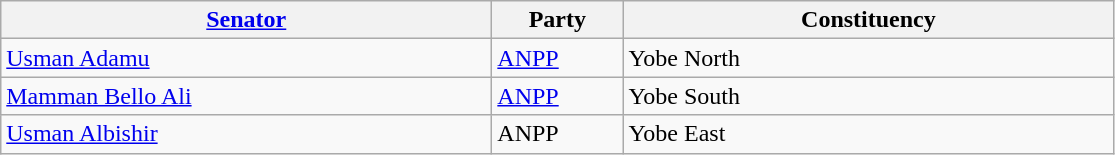<table class="wikitable">
<tr>
<th style="width:20em;"><a href='#'>Senator</a></th>
<th style="width:5em;">Party</th>
<th style="width:20em;">Constituency</th>
</tr>
<tr>
<td><a href='#'>Usman Adamu</a></td>
<td><a href='#'>ANPP</a></td>
<td>Yobe North</td>
</tr>
<tr>
<td><a href='#'>Mamman Bello Ali</a></td>
<td><a href='#'>ANPP</a></td>
<td>Yobe South</td>
</tr>
<tr>
<td><a href='#'>Usman Albishir</a></td>
<td>ANPP</td>
<td>Yobe East</td>
</tr>
</table>
